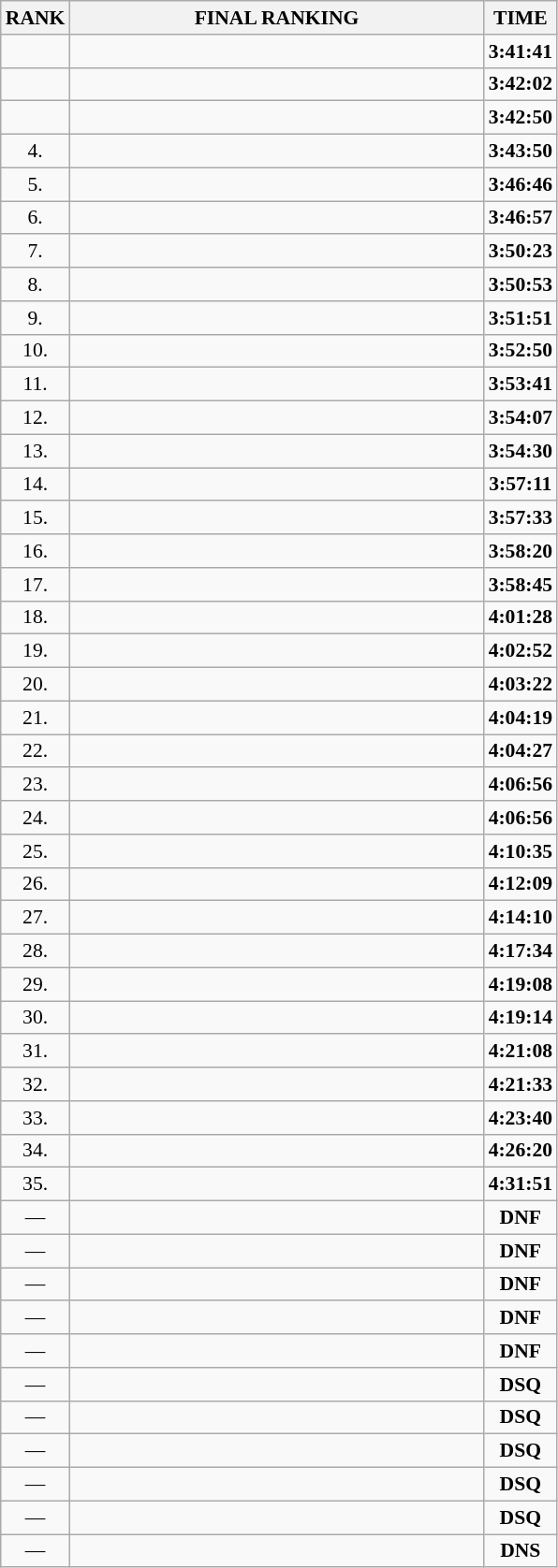<table class="wikitable" style="border-collapse: collapse; font-size: 90%;">
<tr>
<th>RANK</th>
<th align="center" style="width: 20em">FINAL RANKING</th>
<th>TIME</th>
</tr>
<tr>
<td align="center"></td>
<td></td>
<td align="center"><strong>3:41:41</strong></td>
</tr>
<tr>
<td align="center"></td>
<td></td>
<td align="center"><strong>3:42:02</strong></td>
</tr>
<tr>
<td align="center"></td>
<td></td>
<td align="center"><strong>3:42:50</strong></td>
</tr>
<tr>
<td align="center">4.</td>
<td></td>
<td align="center"><strong>3:43:50</strong></td>
</tr>
<tr>
<td align="center">5.</td>
<td></td>
<td align="center"><strong>3:46:46</strong></td>
</tr>
<tr>
<td align="center">6.</td>
<td></td>
<td align="center"><strong>3:46:57</strong></td>
</tr>
<tr>
<td align="center">7.</td>
<td></td>
<td align="center"><strong>3:50:23</strong></td>
</tr>
<tr>
<td align="center">8.</td>
<td></td>
<td align="center"><strong>3:50:53</strong></td>
</tr>
<tr>
<td align="center">9.</td>
<td></td>
<td align="center"><strong>3:51:51</strong></td>
</tr>
<tr>
<td align="center">10.</td>
<td></td>
<td align="center"><strong>3:52:50</strong></td>
</tr>
<tr>
<td align="center">11.</td>
<td></td>
<td align="center"><strong>3:53:41</strong></td>
</tr>
<tr>
<td align="center">12.</td>
<td></td>
<td align="center"><strong>3:54:07</strong></td>
</tr>
<tr>
<td align="center">13.</td>
<td></td>
<td align="center"><strong>3:54:30</strong></td>
</tr>
<tr>
<td align="center">14.</td>
<td></td>
<td align="center"><strong>3:57:11</strong></td>
</tr>
<tr>
<td align="center">15.</td>
<td></td>
<td align="center"><strong>3:57:33</strong></td>
</tr>
<tr>
<td align="center">16.</td>
<td></td>
<td align="center"><strong>3:58:20</strong></td>
</tr>
<tr>
<td align="center">17.</td>
<td></td>
<td align="center"><strong>3:58:45</strong></td>
</tr>
<tr>
<td align="center">18.</td>
<td></td>
<td align="center"><strong>4:01:28</strong></td>
</tr>
<tr>
<td align="center">19.</td>
<td></td>
<td align="center"><strong>4:02:52</strong></td>
</tr>
<tr>
<td align="center">20.</td>
<td></td>
<td align="center"><strong>4:03:22</strong></td>
</tr>
<tr>
<td align="center">21.</td>
<td></td>
<td align="center"><strong>4:04:19</strong></td>
</tr>
<tr>
<td align="center">22.</td>
<td></td>
<td align="center"><strong>4:04:27</strong></td>
</tr>
<tr>
<td align="center">23.</td>
<td></td>
<td align="center"><strong>4:06:56</strong></td>
</tr>
<tr>
<td align="center">24.</td>
<td></td>
<td align="center"><strong>4:06:56</strong></td>
</tr>
<tr>
<td align="center">25.</td>
<td></td>
<td align="center"><strong>4:10:35</strong></td>
</tr>
<tr>
<td align="center">26.</td>
<td></td>
<td align="center"><strong>4:12:09</strong></td>
</tr>
<tr>
<td align="center">27.</td>
<td></td>
<td align="center"><strong>4:14:10</strong></td>
</tr>
<tr>
<td align="center">28.</td>
<td></td>
<td align="center"><strong>4:17:34</strong></td>
</tr>
<tr>
<td align="center">29.</td>
<td></td>
<td align="center"><strong>4:19:08</strong></td>
</tr>
<tr>
<td align="center">30.</td>
<td></td>
<td align="center"><strong>4:19:14</strong></td>
</tr>
<tr>
<td align="center">31.</td>
<td></td>
<td align="center"><strong>4:21:08</strong></td>
</tr>
<tr>
<td align="center">32.</td>
<td></td>
<td align="center"><strong>4:21:33</strong></td>
</tr>
<tr>
<td align="center">33.</td>
<td></td>
<td align="center"><strong>4:23:40</strong></td>
</tr>
<tr>
<td align="center">34.</td>
<td></td>
<td align="center"><strong>4:26:20</strong></td>
</tr>
<tr>
<td align="center">35.</td>
<td></td>
<td align="center"><strong>4:31:51</strong></td>
</tr>
<tr>
<td align="center">—</td>
<td></td>
<td align="center"><strong>DNF</strong></td>
</tr>
<tr>
<td align="center">—</td>
<td></td>
<td align="center"><strong>DNF</strong></td>
</tr>
<tr>
<td align="center">—</td>
<td></td>
<td align="center"><strong>DNF</strong></td>
</tr>
<tr>
<td align="center">—</td>
<td></td>
<td align="center"><strong>DNF</strong></td>
</tr>
<tr>
<td align="center">—</td>
<td></td>
<td align="center"><strong>DNF</strong></td>
</tr>
<tr>
<td align="center">—</td>
<td></td>
<td align="center"><strong>DSQ</strong></td>
</tr>
<tr>
<td align="center">—</td>
<td></td>
<td align="center"><strong>DSQ</strong></td>
</tr>
<tr>
<td align="center">—</td>
<td></td>
<td align="center"><strong>DSQ</strong></td>
</tr>
<tr>
<td align="center">—</td>
<td></td>
<td align="center"><strong>DSQ</strong></td>
</tr>
<tr>
<td align="center">—</td>
<td></td>
<td align="center"><strong>DSQ</strong></td>
</tr>
<tr>
<td align="center">—</td>
<td></td>
<td align="center"><strong>DNS</strong></td>
</tr>
</table>
